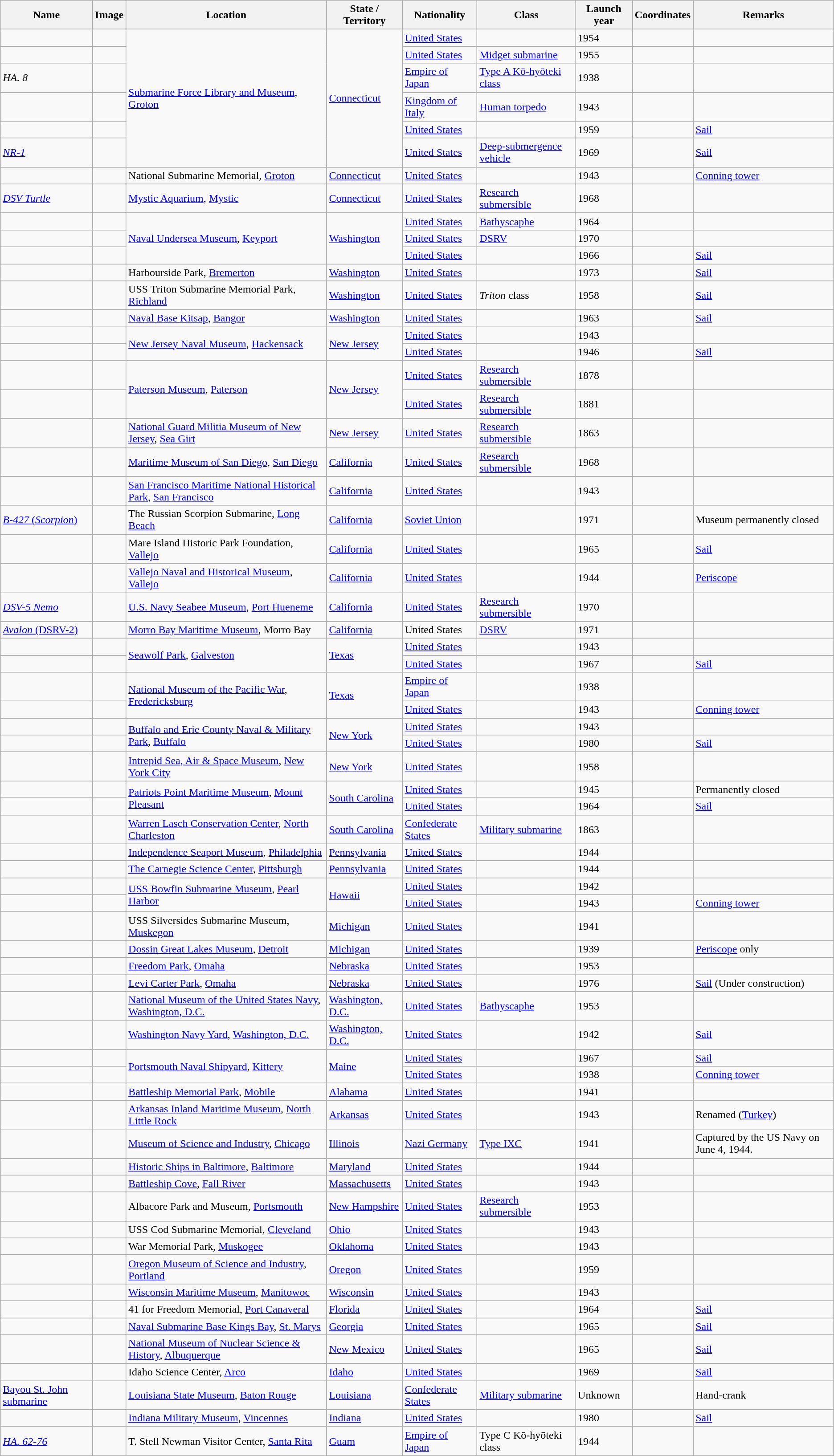<table class="wikitable collapsible sortable">
<tr>
<th>Name</th>
<th>Image</th>
<th>Location</th>
<th>State / Territory</th>
<th>Nationality</th>
<th>Class</th>
<th>Launch year</th>
<th>Coordinates</th>
<th>Remarks</th>
</tr>
<tr>
<td></td>
<td></td>
<td rowspan=6><a href='#'>Submarine Force Library and Museum</a>, <a href='#'>Groton</a></td>
<td rowspan=6> <a href='#'>Connecticut</a></td>
<td> <a href='#'>United States</a></td>
<td></td>
<td>1954</td>
<td></td>
<td></td>
</tr>
<tr>
<td></td>
<td></td>
<td> <a href='#'>United States</a></td>
<td><a href='#'>Midget submarine</a></td>
<td>1955</td>
<td></td>
<td></td>
</tr>
<tr>
<td><em>HA. 8</em></td>
<td></td>
<td> <a href='#'>Empire of Japan</a></td>
<td><a href='#'>Type A Kō-hyōteki class</a></td>
<td>1938</td>
<td></td>
<td></td>
</tr>
<tr>
<td></td>
<td></td>
<td> <a href='#'>Kingdom of Italy</a></td>
<td><a href='#'>Human torpedo</a></td>
<td>1943</td>
<td></td>
<td></td>
</tr>
<tr>
<td></td>
<td></td>
<td> <a href='#'>United States</a></td>
<td></td>
<td>1959</td>
<td></td>
<td><a href='#'>Sail</a></td>
</tr>
<tr>
<td><a href='#'><em>NR-1</em></a></td>
<td></td>
<td> <a href='#'>United States</a></td>
<td><a href='#'>Deep-submergence vehicle</a></td>
<td>1969</td>
<td></td>
<td><a href='#'>Sail</a></td>
</tr>
<tr>
<td></td>
<td></td>
<td>National Submarine Memorial, <a href='#'>Groton</a></td>
<td> <a href='#'>Connecticut</a></td>
<td> <a href='#'>United States</a></td>
<td></td>
<td>1943</td>
<td></td>
<td><a href='#'>Conning tower</a></td>
</tr>
<tr>
<td><em><a href='#'>DSV Turtle</a></em></td>
<td></td>
<td><a href='#'>Mystic Aquarium</a>, <a href='#'>Mystic</a></td>
<td> <a href='#'>Connecticut</a></td>
<td> <a href='#'>United States</a></td>
<td><a href='#'>Research submersible</a></td>
<td>1968</td>
<td></td>
<td></td>
</tr>
<tr>
<td></td>
<td></td>
<td rowspan=3><a href='#'>Naval Undersea Museum</a>, <a href='#'>Keyport</a></td>
<td rowspan=3> <a href='#'>Washington</a></td>
<td> <a href='#'>United States</a></td>
<td><a href='#'>Bathyscaphe</a></td>
<td>1964</td>
<td></td>
<td></td>
</tr>
<tr>
<td></td>
<td></td>
<td> <a href='#'>United States</a></td>
<td><a href='#'>DSRV</a></td>
<td>1970</td>
<td></td>
<td></td>
</tr>
<tr>
<td></td>
<td></td>
<td> <a href='#'>United States</a></td>
<td></td>
<td>1966</td>
<td></td>
<td><a href='#'>Sail</a></td>
</tr>
<tr>
<td></td>
<td></td>
<td>Harbourside Park, <a href='#'>Bremerton</a></td>
<td> <a href='#'>Washington</a></td>
<td> <a href='#'>United States</a></td>
<td></td>
<td>1973</td>
<td></td>
<td><a href='#'>Sail</a></td>
</tr>
<tr>
<td></td>
<td></td>
<td>USS Triton Submarine Memorial Park, <a href='#'>Richland</a></td>
<td> <a href='#'>Washington</a></td>
<td> <a href='#'>United States</a></td>
<td><em>Triton</em> class</td>
<td>1958</td>
<td></td>
<td><a href='#'>Sail</a></td>
</tr>
<tr>
<td></td>
<td></td>
<td><a href='#'>Naval Base Kitsap</a>, <a href='#'>Bangor</a></td>
<td> <a href='#'>Washington</a></td>
<td> <a href='#'>United States</a></td>
<td></td>
<td>1963</td>
<td></td>
<td><a href='#'>Sail</a></td>
</tr>
<tr>
<td></td>
<td></td>
<td rowspan=2><a href='#'>New Jersey Naval Museum</a>, <a href='#'>Hackensack</a></td>
<td rowspan=2> <a href='#'>New Jersey</a></td>
<td> <a href='#'>United States</a></td>
<td></td>
<td>1943</td>
<td></td>
<td></td>
</tr>
<tr>
<td></td>
<td></td>
<td> <a href='#'>United States</a></td>
<td></td>
<td>1946</td>
<td></td>
<td><a href='#'>Sail</a></td>
</tr>
<tr>
<td></td>
<td></td>
<td rowspan=2><a href='#'>Paterson Museum</a>, <a href='#'>Paterson</a></td>
<td rowspan=2> <a href='#'>New Jersey</a></td>
<td> <a href='#'>United States</a></td>
<td><a href='#'>Research submersible</a></td>
<td>1878</td>
<td></td>
<td></td>
</tr>
<tr>
<td></td>
<td></td>
<td> <a href='#'>United States</a></td>
<td><a href='#'>Research submersible</a></td>
<td>1881</td>
<td></td>
<td></td>
</tr>
<tr>
<td></td>
<td></td>
<td><a href='#'>National Guard Militia Museum of New Jersey</a>, <a href='#'>Sea Girt</a></td>
<td> <a href='#'>New Jersey</a></td>
<td> <a href='#'>United States</a></td>
<td><a href='#'>Research submersible</a></td>
<td>1863</td>
<td></td>
<td></td>
</tr>
<tr>
<td></td>
<td></td>
<td><a href='#'>Maritime Museum of San Diego</a>, <a href='#'>San Diego</a></td>
<td> <a href='#'>California</a></td>
<td> <a href='#'>United States</a></td>
<td><a href='#'>Research submersible</a></td>
<td>1968</td>
<td></td>
<td></td>
</tr>
<tr>
<td></td>
<td></td>
<td><a href='#'>San Francisco Maritime National Historical Park</a>, <a href='#'>San Francisco</a></td>
<td> <a href='#'>California</a></td>
<td> <a href='#'>United States</a></td>
<td></td>
<td>1943</td>
<td></td>
<td></td>
</tr>
<tr>
<td><a href='#'><em>B-427</em> (<em>Scorpion</em>)</a></td>
<td></td>
<td>The Russian Scorpion Submarine, <a href='#'>Long Beach</a></td>
<td> <a href='#'>California</a></td>
<td> <a href='#'>Soviet Union</a></td>
<td></td>
<td>1971</td>
<td></td>
<td>Museum permanently closed</td>
</tr>
<tr>
<td></td>
<td></td>
<td>Mare Island Historic Park Foundation, <a href='#'>Vallejo</a></td>
<td><a href='#'>California</a></td>
<td> <a href='#'>United States</a></td>
<td></td>
<td>1965</td>
<td></td>
<td><a href='#'>Sail</a></td>
</tr>
<tr>
<td></td>
<td></td>
<td><a href='#'>Vallejo Naval and Historical Museum</a>, <a href='#'>Vallejo</a></td>
<td> <a href='#'>California</a></td>
<td> <a href='#'>United States</a></td>
<td></td>
<td>1944</td>
<td></td>
<td><a href='#'>Periscope</a></td>
</tr>
<tr>
<td><em><a href='#'>DSV-5 Nemo</a></em></td>
<td></td>
<td><a href='#'>U.S. Navy Seabee Museum</a>, <a href='#'>Port Hueneme</a></td>
<td> <a href='#'>California</a></td>
<td> <a href='#'>United States</a></td>
<td><a href='#'>Research submersible</a></td>
<td>1970</td>
<td></td>
<td></td>
</tr>
<tr>
<td data-sort-value=Avalon><a href='#'><em>Avalon</em> (DSRV-2)</a></td>
<td></td>
<td><a href='#'>Morro Bay Maritime Museum</a>, Morro Bay</td>
<td> <a href='#'>California</a></td>
<td> United States</td>
<td><a href='#'>DSRV</a></td>
<td>1971</td>
<td></td>
</tr>
<tr>
<td></td>
<td></td>
<td rowspan="2"><a href='#'>Seawolf Park</a>, <a href='#'>Galveston</a></td>
<td rowspan="2"> <a href='#'>Texas</a></td>
<td> <a href='#'>United States</a></td>
<td></td>
<td>1943</td>
<td></td>
<td></td>
</tr>
<tr>
<td></td>
<td></td>
<td> <a href='#'>United States</a></td>
<td></td>
<td>1967</td>
<td></td>
<td><a href='#'>Sail</a></td>
</tr>
<tr>
<td></td>
<td></td>
<td rowspan="2"><a href='#'>National Museum of the Pacific War</a>, <a href='#'>Fredericksburg</a></td>
<td rowspan="2"> <a href='#'>Texas</a></td>
<td> <a href='#'>Empire of Japan</a></td>
<td></td>
<td>1938</td>
<td></td>
<td></td>
</tr>
<tr>
<td></td>
<td></td>
<td> <a href='#'>United States</a></td>
<td></td>
<td>1943</td>
<td></td>
<td><a href='#'>Conning tower</a></td>
</tr>
<tr>
<td></td>
<td></td>
<td rowspan="2"><a href='#'>Buffalo and Erie County Naval & Military Park</a>, <a href='#'>Buffalo</a></td>
<td rowspan="2"> <a href='#'>New York</a></td>
<td> <a href='#'>United States</a></td>
<td></td>
<td>1943</td>
<td></td>
<td></td>
</tr>
<tr>
<td></td>
<td></td>
<td> <a href='#'>United States</a></td>
<td></td>
<td>1980</td>
<td></td>
<td><a href='#'>Sail</a></td>
</tr>
<tr>
<td></td>
<td></td>
<td><a href='#'>Intrepid Sea, Air & Space Museum</a>, <a href='#'>New York City</a></td>
<td> <a href='#'>New York</a></td>
<td> <a href='#'>United States</a></td>
<td></td>
<td>1958</td>
<td></td>
<td></td>
</tr>
<tr>
<td></td>
<td></td>
<td rowspan="2"><a href='#'>Patriots Point Maritime Museum</a>, <a href='#'>Mount Pleasant</a></td>
<td rowspan="2"> <a href='#'>South Carolina</a></td>
<td> <a href='#'>United States</a></td>
<td></td>
<td>1945</td>
<td></td>
<td>Permanently closed</td>
</tr>
<tr>
<td></td>
<td></td>
<td> <a href='#'>United States</a></td>
<td></td>
<td>1964</td>
<td></td>
<td><a href='#'>Sail</a></td>
</tr>
<tr>
<td></td>
<td></td>
<td><a href='#'>Warren Lasch Conservation Center</a>, <a href='#'>North Charleston</a></td>
<td> <a href='#'>South Carolina</a></td>
<td> <a href='#'>Confederate States</a></td>
<td><a href='#'>Military submarine</a></td>
<td>1863</td>
<td></td>
<td></td>
</tr>
<tr>
<td></td>
<td></td>
<td><a href='#'>Independence Seaport Museum</a>, <a href='#'>Philadelphia</a></td>
<td> <a href='#'>Pennsylvania</a></td>
<td> <a href='#'>United States</a></td>
<td></td>
<td>1944</td>
<td></td>
<td></td>
</tr>
<tr>
<td></td>
<td></td>
<td><a href='#'>The Carnegie Science Center</a>, <a href='#'>Pittsburgh</a></td>
<td> <a href='#'>Pennsylvania</a></td>
<td> <a href='#'>United States</a></td>
<td></td>
<td>1944</td>
<td></td>
<td></td>
</tr>
<tr>
<td></td>
<td></td>
<td rowspan="2"><a href='#'>USS Bowfin Submarine Museum</a>, <a href='#'>Pearl Harbor</a></td>
<td rowspan="2"> <a href='#'>Hawaii</a></td>
<td> <a href='#'>United States</a></td>
<td></td>
<td>1942</td>
<td></td>
<td></td>
</tr>
<tr>
<td></td>
<td></td>
<td> <a href='#'>United States</a></td>
<td></td>
<td>1943</td>
<td></td>
<td><a href='#'>Conning tower</a></td>
</tr>
<tr>
<td></td>
<td></td>
<td>USS Silversides Submarine Museum, <a href='#'>Muskegon</a></td>
<td> <a href='#'>Michigan</a></td>
<td> <a href='#'>United States</a></td>
<td></td>
<td>1941</td>
<td></td>
<td></td>
</tr>
<tr>
<td></td>
<td></td>
<td><a href='#'>Dossin Great Lakes Museum</a>, <a href='#'>Detroit</a></td>
<td> <a href='#'>Michigan</a></td>
<td> <a href='#'>United States</a></td>
<td></td>
<td>1939</td>
<td></td>
<td><a href='#'>Periscope</a> only</td>
</tr>
<tr>
<td></td>
<td></td>
<td><a href='#'>Freedom Park</a>, <a href='#'>Omaha</a></td>
<td> <a href='#'>Nebraska</a></td>
<td> <a href='#'>United States</a></td>
<td></td>
<td>1953</td>
<td></td>
<td></td>
</tr>
<tr>
<td></td>
<td></td>
<td><a href='#'>Levi Carter Park</a>, <a href='#'>Omaha</a></td>
<td> <a href='#'>Nebraska</a></td>
<td> <a href='#'>United States</a></td>
<td></td>
<td>1976</td>
<td></td>
<td><a href='#'>Sail</a> (Under construction)</td>
</tr>
<tr>
<td></td>
<td></td>
<td><a href='#'>National Museum of the United States Navy</a>, <a href='#'>Washington, D.C.</a></td>
<td> <a href='#'>Washington, D.C.</a></td>
<td> <a href='#'>United States</a></td>
<td><a href='#'>Bathyscaphe</a></td>
<td>1953</td>
<td></td>
<td></td>
</tr>
<tr>
<td></td>
<td></td>
<td><a href='#'>Washington Navy Yard</a>, <a href='#'>Washington, D.C.</a></td>
<td> <a href='#'>Washington, D.C.</a></td>
<td> <a href='#'>United States</a></td>
<td></td>
<td>1942</td>
<td></td>
<td><a href='#'>Sail</a></td>
</tr>
<tr>
<td></td>
<td></td>
<td rowspan="2"><a href='#'>Portsmouth Naval Shipyard</a>, <a href='#'>Kittery</a></td>
<td rowspan="2"> <a href='#'>Maine</a></td>
<td> <a href='#'>United States</a></td>
<td></td>
<td>1967</td>
<td></td>
<td><a href='#'>Sail</a></td>
</tr>
<tr>
<td></td>
<td></td>
<td> <a href='#'>United States</a></td>
<td></td>
<td>1938</td>
<td></td>
<td><a href='#'>Conning tower</a></td>
</tr>
<tr>
<td></td>
<td></td>
<td><a href='#'>Battleship Memorial Park</a>, <a href='#'>Mobile</a></td>
<td> <a href='#'>Alabama</a></td>
<td> <a href='#'>United States</a></td>
<td></td>
<td>1941</td>
<td></td>
<td></td>
</tr>
<tr>
<td></td>
<td></td>
<td><a href='#'>Arkansas Inland Maritime Museum</a>, <a href='#'>North Little Rock</a></td>
<td> <a href='#'>Arkansas</a></td>
<td> <a href='#'>United States</a></td>
<td></td>
<td>1943</td>
<td></td>
<td>Renamed  (<a href='#'>Turkey</a>)</td>
</tr>
<tr>
<td></td>
<td></td>
<td><a href='#'>Museum of Science and Industry</a>, <a href='#'>Chicago</a></td>
<td> <a href='#'>Illinois</a></td>
<td> <a href='#'>Nazi Germany</a></td>
<td><a href='#'>Type IXC</a></td>
<td>1941</td>
<td></td>
<td>Captured by the US Navy on June 4, 1944.</td>
</tr>
<tr>
<td></td>
<td></td>
<td><a href='#'>Historic Ships in Baltimore</a>, <a href='#'>Baltimore</a></td>
<td> <a href='#'>Maryland</a></td>
<td> <a href='#'>United States</a></td>
<td></td>
<td>1944</td>
<td></td>
<td></td>
</tr>
<tr>
<td></td>
<td></td>
<td><a href='#'>Battleship Cove</a>, <a href='#'>Fall River</a></td>
<td> <a href='#'>Massachusetts</a></td>
<td> <a href='#'>United States</a></td>
<td></td>
<td>1943</td>
<td></td>
<td></td>
</tr>
<tr>
<td></td>
<td></td>
<td>Albacore Park and Museum, <a href='#'>Portsmouth</a></td>
<td> <a href='#'>New Hampshire</a></td>
<td> <a href='#'>United States</a></td>
<td><a href='#'>Research submersible</a></td>
<td>1953</td>
<td></td>
<td></td>
</tr>
<tr>
<td></td>
<td></td>
<td>USS Cod Submarine Memorial, <a href='#'>Cleveland</a></td>
<td> <a href='#'>Ohio</a></td>
<td> <a href='#'>United States</a></td>
<td></td>
<td>1943</td>
<td></td>
<td></td>
</tr>
<tr>
<td></td>
<td></td>
<td>War Memorial Park, <a href='#'>Muskogee</a></td>
<td> <a href='#'>Oklahoma</a></td>
<td> <a href='#'>United States</a></td>
<td></td>
<td>1943</td>
<td></td>
<td></td>
</tr>
<tr>
<td></td>
<td></td>
<td><a href='#'>Oregon Museum of Science and Industry</a>, <a href='#'>Portland</a></td>
<td> <a href='#'>Oregon</a></td>
<td> <a href='#'>United States</a></td>
<td></td>
<td>1959</td>
<td></td>
<td></td>
</tr>
<tr>
<td></td>
<td></td>
<td><a href='#'>Wisconsin Maritime Museum</a>, <a href='#'>Manitowoc</a></td>
<td> <a href='#'>Wisconsin</a></td>
<td> <a href='#'>United States</a></td>
<td></td>
<td>1943</td>
<td></td>
<td></td>
</tr>
<tr>
<td></td>
<td></td>
<td>41 for Freedom Memorial, <a href='#'>Port Canaveral</a></td>
<td> <a href='#'>Florida</a></td>
<td> <a href='#'>United States</a></td>
<td></td>
<td>1964</td>
<td></td>
<td><a href='#'>Sail</a></td>
</tr>
<tr>
<td></td>
<td></td>
<td><a href='#'>Naval Submarine Base Kings Bay</a>, <a href='#'>St. Marys</a></td>
<td> <a href='#'>Georgia</a></td>
<td> <a href='#'>United States</a></td>
<td></td>
<td>1965</td>
<td></td>
<td><a href='#'>Sail</a></td>
</tr>
<tr>
<td></td>
<td></td>
<td><a href='#'>National Museum of Nuclear Science & History</a>, <a href='#'>Albuquerque</a></td>
<td> <a href='#'>New Mexico</a></td>
<td> <a href='#'>United States</a></td>
<td></td>
<td>1965</td>
<td></td>
<td><a href='#'>Sail</a></td>
</tr>
<tr>
<td></td>
<td></td>
<td>Idaho Science Center, <a href='#'>Arco</a></td>
<td> <a href='#'>Idaho</a></td>
<td> <a href='#'>United States</a></td>
<td></td>
<td>1969</td>
<td></td>
<td><a href='#'>Sail</a></td>
</tr>
<tr>
<td><a href='#'>Bayou St. John submarine</a></td>
<td></td>
<td><a href='#'>Louisiana State Museum</a>, <a href='#'>Baton Rouge</a></td>
<td> <a href='#'>Louisiana</a></td>
<td> <a href='#'>Confederate States</a></td>
<td><a href='#'>Military submarine</a></td>
<td>Unknown</td>
<td></td>
<td>Hand-crank</td>
</tr>
<tr>
<td></td>
<td></td>
<td><a href='#'>Indiana Military Museum</a>, <a href='#'>Vincennes</a></td>
<td> <a href='#'>Indiana</a></td>
<td> <a href='#'>United States</a></td>
<td></td>
<td>1980</td>
<td></td>
<td><a href='#'>Sail</a></td>
</tr>
<tr>
<td><a href='#'><em>HA. 62-76</em></a></td>
<td></td>
<td>T. Stell Newman Visitor Center, <a href='#'>Santa Rita</a></td>
<td> <a href='#'>Guam</a></td>
<td> <a href='#'>Empire of Japan</a></td>
<td>Type C Kō-hyōteki class</td>
<td>1944</td>
<td></td>
<td></td>
</tr>
</table>
